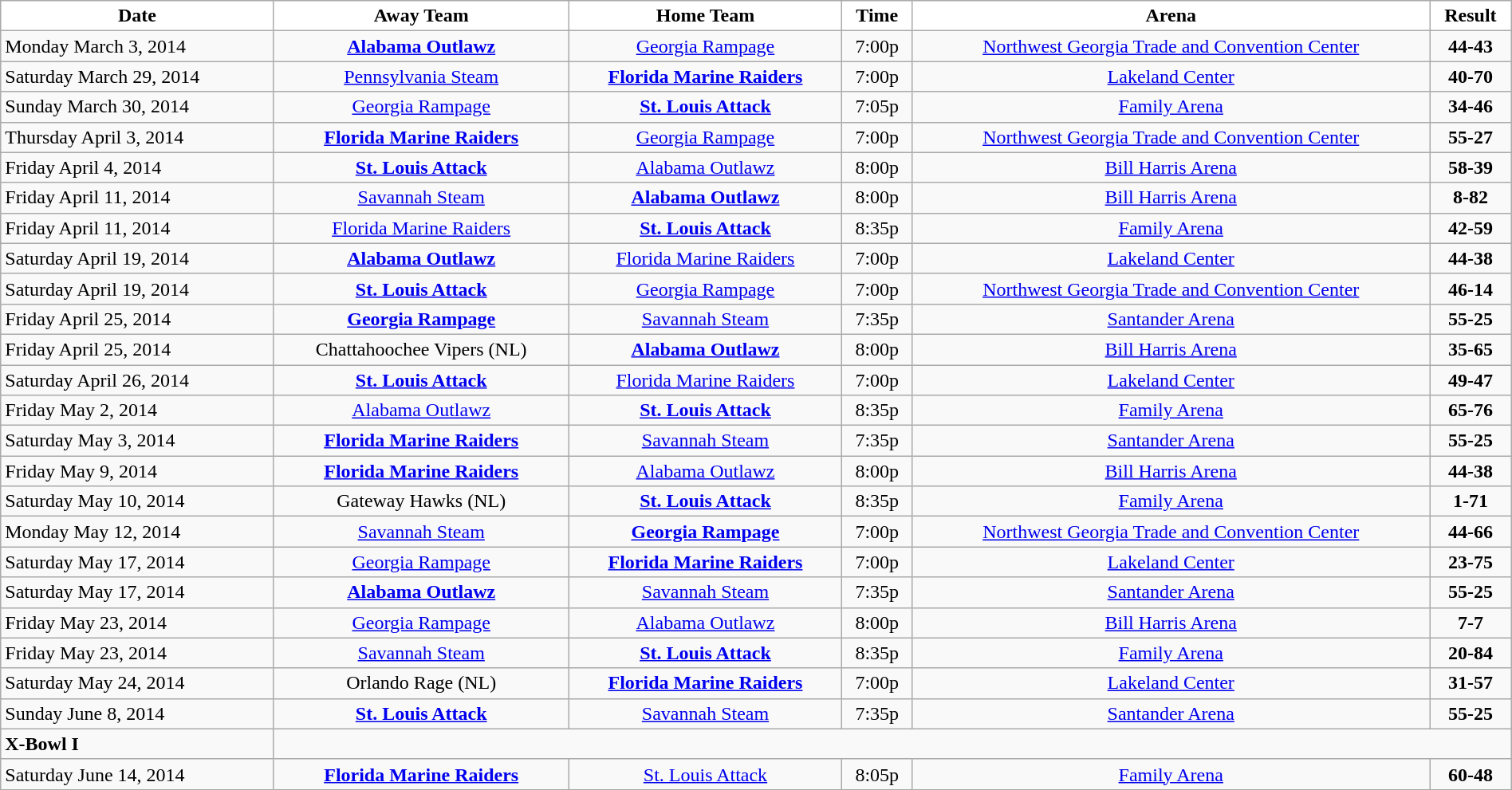<table class="wikitable" style="width:100%; text-align:left">
<tr>
<th style="background:white">Date</th>
<th style="background:white">Away Team</th>
<th style="background:white">Home Team</th>
<th style="background:white">Time</th>
<th style="background:white">Arena</th>
<th style="background:white">Result</th>
</tr>
<tr>
<td>Monday March 3, 2014</td>
<td align=center><strong><a href='#'>Alabama Outlawz</a></strong></td>
<td align=center><a href='#'>Georgia Rampage</a></td>
<td align=center>7:00p</td>
<td align=center><a href='#'>Northwest Georgia Trade and Convention Center</a></td>
<td align=center><strong>44-43</strong></td>
</tr>
<tr>
<td>Saturday March 29, 2014</td>
<td align=center><a href='#'>Pennsylvania Steam</a></td>
<td align=center><strong><a href='#'>Florida Marine Raiders</a></strong></td>
<td align=center>7:00p</td>
<td align=center><a href='#'>Lakeland Center</a></td>
<td align=center><strong>40-70</strong></td>
</tr>
<tr>
<td>Sunday March 30, 2014</td>
<td align=center><a href='#'>Georgia Rampage</a></td>
<td align=center><strong><a href='#'>St. Louis Attack</a></strong></td>
<td align=center>7:05p</td>
<td align=center><a href='#'>Family Arena</a></td>
<td align=center><strong>34-46</strong></td>
</tr>
<tr>
<td>Thursday April 3, 2014</td>
<td align=center><strong><a href='#'>Florida Marine Raiders</a></strong></td>
<td align=center><a href='#'>Georgia Rampage</a></td>
<td align=center>7:00p</td>
<td align=center><a href='#'>Northwest Georgia Trade and Convention Center</a></td>
<td align=center><strong>55-27</strong></td>
</tr>
<tr>
<td>Friday April 4, 2014</td>
<td align=center><strong><a href='#'>St. Louis Attack</a></strong></td>
<td align=center><a href='#'>Alabama Outlawz</a></td>
<td align=center>8:00p</td>
<td align=center><a href='#'>Bill Harris Arena</a></td>
<td align=center><strong>58-39</strong></td>
</tr>
<tr>
<td>Friday April 11, 2014</td>
<td align=center><a href='#'>Savannah Steam</a></td>
<td align=center><strong><a href='#'>Alabama Outlawz</a></strong></td>
<td align=center>8:00p</td>
<td align=center><a href='#'>Bill Harris Arena</a></td>
<td align=center><strong>8-82</strong></td>
</tr>
<tr>
<td>Friday April 11, 2014</td>
<td align=center><a href='#'>Florida Marine Raiders</a></td>
<td align=center><strong><a href='#'>St. Louis Attack</a></strong></td>
<td align=center>8:35p</td>
<td align=center><a href='#'>Family Arena</a></td>
<td align=center><strong>42-59</strong></td>
</tr>
<tr>
<td>Saturday April 19, 2014</td>
<td align=center><strong><a href='#'>Alabama Outlawz</a></strong></td>
<td align=center><a href='#'>Florida Marine Raiders</a></td>
<td align=center>7:00p</td>
<td align=center><a href='#'>Lakeland Center</a></td>
<td align=center><strong>44-38</strong></td>
</tr>
<tr>
<td>Saturday April 19, 2014</td>
<td align=center><strong><a href='#'>St. Louis Attack</a></strong></td>
<td align=center><a href='#'>Georgia Rampage</a></td>
<td align=center>7:00p</td>
<td align=center><a href='#'>Northwest Georgia Trade and Convention Center</a></td>
<td align=center><strong>46-14</strong></td>
</tr>
<tr>
<td>Friday April 25, 2014</td>
<td align=center><strong><a href='#'>Georgia Rampage</a></strong></td>
<td align=center><a href='#'>Savannah Steam</a></td>
<td align=center>7:35p</td>
<td align=center><a href='#'>Santander Arena</a></td>
<td align=center><strong>55-25</strong></td>
</tr>
<tr>
<td>Friday April 25, 2014</td>
<td align=center>Chattahoochee Vipers (NL)</td>
<td align=center><strong><a href='#'>Alabama Outlawz</a></strong></td>
<td align=center>8:00p</td>
<td align=center><a href='#'>Bill Harris Arena</a></td>
<td align=center><strong>35-65</strong></td>
</tr>
<tr>
<td>Saturday April 26, 2014</td>
<td align=center><strong><a href='#'>St. Louis Attack</a></strong></td>
<td align=center><a href='#'>Florida Marine Raiders</a></td>
<td align=center>7:00p</td>
<td align=center><a href='#'>Lakeland Center</a></td>
<td align=center><strong>49-47</strong></td>
</tr>
<tr>
<td>Friday May 2, 2014</td>
<td align=center><a href='#'>Alabama Outlawz</a></td>
<td align=center><strong><a href='#'>St. Louis Attack</a></strong></td>
<td align=center>8:35p</td>
<td align=center><a href='#'>Family Arena</a></td>
<td align=center><strong>65-76</strong></td>
</tr>
<tr>
<td>Saturday May 3, 2014</td>
<td align=center><strong><a href='#'>Florida Marine Raiders</a></strong></td>
<td align=center><a href='#'>Savannah Steam</a></td>
<td align=center>7:35p</td>
<td align=center><a href='#'>Santander Arena</a></td>
<td align=center><strong>55-25</strong></td>
</tr>
<tr>
<td>Friday May 9, 2014</td>
<td align=center><strong><a href='#'>Florida Marine Raiders</a></strong></td>
<td align=center><a href='#'>Alabama Outlawz</a></td>
<td align=center>8:00p</td>
<td align=center><a href='#'>Bill Harris Arena</a></td>
<td align=center><strong>44-38</strong></td>
</tr>
<tr>
<td>Saturday May 10, 2014</td>
<td align=center>Gateway Hawks (NL)</td>
<td align=center><strong><a href='#'>St. Louis Attack</a></strong></td>
<td align=center>8:35p</td>
<td align=center><a href='#'>Family Arena</a></td>
<td align=center><strong>1-71</strong></td>
</tr>
<tr>
<td>Monday May 12, 2014</td>
<td align=center><a href='#'>Savannah Steam</a></td>
<td align=center><strong><a href='#'>Georgia Rampage</a></strong></td>
<td align=center>7:00p</td>
<td align=center><a href='#'>Northwest Georgia Trade and Convention Center</a></td>
<td align=center><strong>44-66</strong></td>
</tr>
<tr>
<td>Saturday May 17, 2014</td>
<td align=center><a href='#'>Georgia Rampage</a></td>
<td align=center><strong><a href='#'>Florida Marine Raiders</a></strong></td>
<td align=center>7:00p</td>
<td align=center><a href='#'>Lakeland Center</a></td>
<td align=center><strong>23-75</strong></td>
</tr>
<tr>
<td>Saturday May 17, 2014</td>
<td align=center><strong><a href='#'>Alabama Outlawz</a></strong></td>
<td align=center><a href='#'>Savannah Steam</a></td>
<td align=center>7:35p</td>
<td align=center><a href='#'>Santander Arena</a></td>
<td align=center><strong>55-25</strong></td>
</tr>
<tr>
<td>Friday May 23, 2014</td>
<td align=center><a href='#'>Georgia Rampage</a></td>
<td align=center><a href='#'>Alabama Outlawz</a></td>
<td align=center>8:00p</td>
<td align=center><a href='#'>Bill Harris Arena</a></td>
<td align=center><strong>7-7</strong></td>
</tr>
<tr>
<td>Friday May 23, 2014</td>
<td align=center><a href='#'>Savannah Steam</a></td>
<td align=center><strong><a href='#'>St. Louis Attack</a></strong></td>
<td align=center>8:35p</td>
<td align=center><a href='#'>Family Arena</a></td>
<td align=center><strong>20-84</strong></td>
</tr>
<tr>
<td>Saturday May 24, 2014</td>
<td align=center>Orlando Rage (NL)</td>
<td align=center><strong><a href='#'>Florida Marine Raiders</a></strong></td>
<td align=center>7:00p</td>
<td align=center><a href='#'>Lakeland Center</a></td>
<td align=center><strong>31-57</strong></td>
</tr>
<tr>
<td>Sunday June 8, 2014</td>
<td align=center><strong><a href='#'>St. Louis Attack</a></strong></td>
<td align=center><a href='#'>Savannah Steam</a></td>
<td align=center>7:35p</td>
<td align=center><a href='#'>Santander Arena</a></td>
<td align=center><strong>55-25</strong></td>
</tr>
<tr>
<td><strong>X-Bowl I</strong></td>
</tr>
<tr>
<td>Saturday June 14, 2014</td>
<td align=center><strong><a href='#'>Florida Marine Raiders</a></strong></td>
<td align=center><a href='#'>St. Louis Attack</a></td>
<td align=center>8:05p</td>
<td align=center><a href='#'>Family Arena</a></td>
<td align=center><strong>60-48</strong></td>
</tr>
</table>
